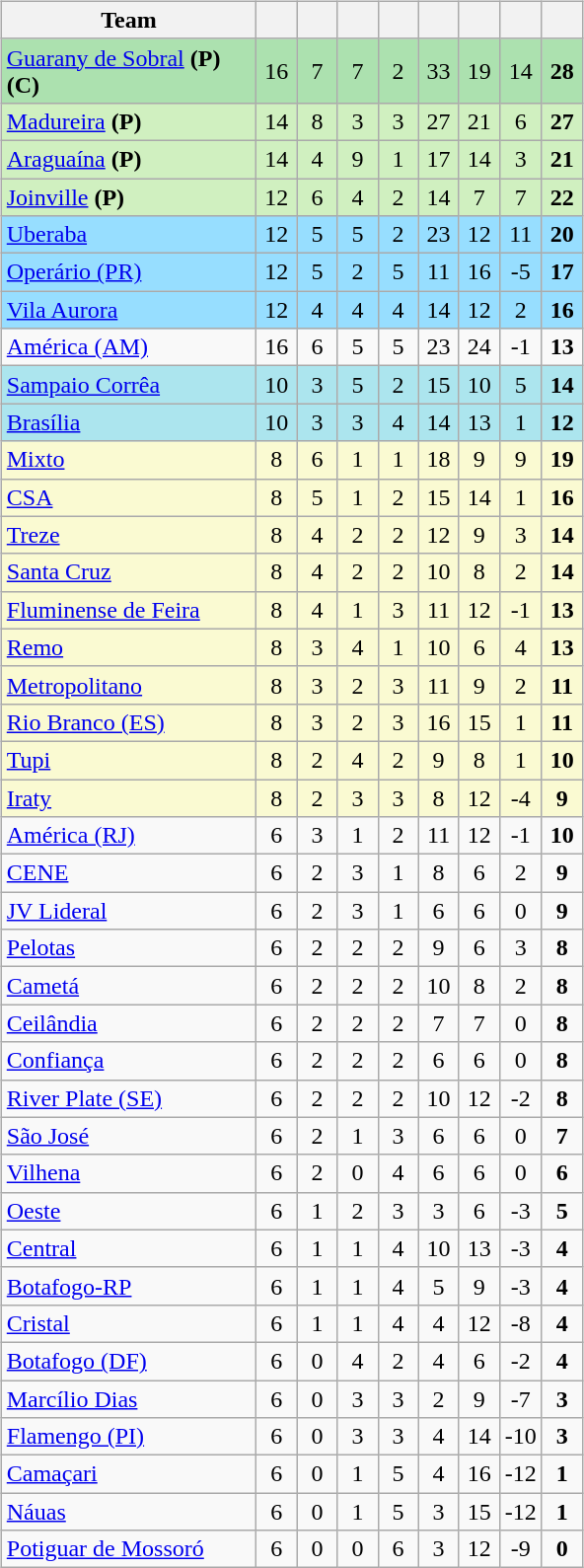<table>
<tr>
<td><br><table class="wikitable" style="text-align: center;">
<tr>
<th width=165>Team</th>
<th width=20></th>
<th width=20></th>
<th width=20></th>
<th width=20></th>
<th width=20></th>
<th width=20></th>
<th width=20></th>
<th width=20></th>
</tr>
<tr bgcolor=#ACE1AF>
<td align=left> <a href='#'>Guarany de Sobral</a> <strong>(P)</strong> <strong>(C)</strong></td>
<td>16</td>
<td>7</td>
<td>7</td>
<td>2</td>
<td>33</td>
<td>19</td>
<td>14</td>
<td><strong>28</strong></td>
</tr>
<tr bgcolor=#D0F0C0>
<td align=left> <a href='#'>Madureira</a> <strong>(P)</strong></td>
<td>14</td>
<td>8</td>
<td>3</td>
<td>3</td>
<td>27</td>
<td>21</td>
<td>6</td>
<td><strong>27</strong></td>
</tr>
<tr bgcolor=#D0F0C0>
<td align=left> <a href='#'>Araguaína</a> <strong>(P)</strong></td>
<td>14</td>
<td>4</td>
<td>9</td>
<td>1</td>
<td>17</td>
<td>14</td>
<td>3</td>
<td><strong>21</strong></td>
</tr>
<tr bgcolor=#D0F0C0>
<td align=left> <a href='#'>Joinville</a> <strong>(P)</strong></td>
<td>12</td>
<td>6</td>
<td>4</td>
<td>2</td>
<td>14</td>
<td>7</td>
<td>7</td>
<td><strong>22</strong></td>
</tr>
<tr bgcolor=#97DEFF>
<td align=left> <a href='#'>Uberaba</a></td>
<td>12</td>
<td>5</td>
<td>5</td>
<td>2</td>
<td>23</td>
<td>12</td>
<td>11</td>
<td><strong>20</strong></td>
</tr>
<tr bgcolor=#97DEFF>
<td align=left> <a href='#'>Operário (PR)</a></td>
<td>12</td>
<td>5</td>
<td>2</td>
<td>5</td>
<td>11</td>
<td>16</td>
<td>-5</td>
<td><strong>17</strong></td>
</tr>
<tr bgcolor=#97DEFF>
<td align=left> <a href='#'>Vila Aurora</a></td>
<td>12</td>
<td>4</td>
<td>4</td>
<td>4</td>
<td>14</td>
<td>12</td>
<td>2</td>
<td><strong>16</strong></td>
</tr>
<tr>
<td align=left> <a href='#'>América (AM)</a></td>
<td>16</td>
<td>6</td>
<td>5</td>
<td>5</td>
<td>23</td>
<td>24</td>
<td>-1</td>
<td><strong>13</strong></td>
</tr>
<tr bgcolor=#ACE5EE>
<td align=left> <a href='#'>Sampaio Corrêa</a></td>
<td>10</td>
<td>3</td>
<td>5</td>
<td>2</td>
<td>15</td>
<td>10</td>
<td>5</td>
<td><strong>14</strong></td>
</tr>
<tr bgcolor=#ACE5EE>
<td align=left> <a href='#'>Brasília</a></td>
<td>10</td>
<td>3</td>
<td>3</td>
<td>4</td>
<td>14</td>
<td>13</td>
<td>1</td>
<td><strong>12</strong></td>
</tr>
<tr bgcolor=#FAFAD2>
<td align=left> <a href='#'>Mixto</a></td>
<td>8</td>
<td>6</td>
<td>1</td>
<td>1</td>
<td>18</td>
<td>9</td>
<td>9</td>
<td><strong>19</strong></td>
</tr>
<tr bgcolor=#FAFAD2>
<td align=left> <a href='#'>CSA</a></td>
<td>8</td>
<td>5</td>
<td>1</td>
<td>2</td>
<td>15</td>
<td>14</td>
<td>1</td>
<td><strong>16</strong></td>
</tr>
<tr bgcolor=#FAFAD2>
<td align=left> <a href='#'>Treze</a></td>
<td>8</td>
<td>4</td>
<td>2</td>
<td>2</td>
<td>12</td>
<td>9</td>
<td>3</td>
<td><strong>14</strong></td>
</tr>
<tr bgcolor=#FAFAD2>
<td align=left> <a href='#'>Santa Cruz</a></td>
<td>8</td>
<td>4</td>
<td>2</td>
<td>2</td>
<td>10</td>
<td>8</td>
<td>2</td>
<td><strong>14</strong></td>
</tr>
<tr bgcolor=#FAFAD2>
<td align=left> <a href='#'>Fluminense de Feira</a></td>
<td>8</td>
<td>4</td>
<td>1</td>
<td>3</td>
<td>11</td>
<td>12</td>
<td>-1</td>
<td><strong>13</strong></td>
</tr>
<tr bgcolor=#FAFAD2>
<td align=left> <a href='#'>Remo</a></td>
<td>8</td>
<td>3</td>
<td>4</td>
<td>1</td>
<td>10</td>
<td>6</td>
<td>4</td>
<td><strong>13</strong></td>
</tr>
<tr bgcolor=#FAFAD2>
<td align=left> <a href='#'>Metropolitano</a></td>
<td>8</td>
<td>3</td>
<td>2</td>
<td>3</td>
<td>11</td>
<td>9</td>
<td>2</td>
<td><strong>11</strong></td>
</tr>
<tr bgcolor=#FAFAD2>
<td align=left> <a href='#'>Rio Branco (ES)</a></td>
<td>8</td>
<td>3</td>
<td>2</td>
<td>3</td>
<td>16</td>
<td>15</td>
<td>1</td>
<td><strong>11</strong></td>
</tr>
<tr bgcolor=#FAFAD2>
<td align=left> <a href='#'>Tupi</a></td>
<td>8</td>
<td>2</td>
<td>4</td>
<td>2</td>
<td>9</td>
<td>8</td>
<td>1</td>
<td><strong>10</strong></td>
</tr>
<tr bgcolor=#FAFAD2>
<td align=left> <a href='#'>Iraty</a></td>
<td>8</td>
<td>2</td>
<td>3</td>
<td>3</td>
<td>8</td>
<td>12</td>
<td>-4</td>
<td><strong>9</strong></td>
</tr>
<tr>
<td align=left> <a href='#'>América (RJ)</a></td>
<td>6</td>
<td>3</td>
<td>1</td>
<td>2</td>
<td>11</td>
<td>12</td>
<td>-1</td>
<td><strong>10</strong></td>
</tr>
<tr>
<td align=left> <a href='#'>CENE</a></td>
<td>6</td>
<td>2</td>
<td>3</td>
<td>1</td>
<td>8</td>
<td>6</td>
<td>2</td>
<td><strong>9</strong></td>
</tr>
<tr>
<td align=left> <a href='#'>JV Lideral</a></td>
<td>6</td>
<td>2</td>
<td>3</td>
<td>1</td>
<td>6</td>
<td>6</td>
<td>0</td>
<td><strong>9</strong></td>
</tr>
<tr>
<td align=left> <a href='#'>Pelotas</a></td>
<td>6</td>
<td>2</td>
<td>2</td>
<td>2</td>
<td>9</td>
<td>6</td>
<td>3</td>
<td><strong>8</strong></td>
</tr>
<tr>
<td align=left> <a href='#'>Cametá</a></td>
<td>6</td>
<td>2</td>
<td>2</td>
<td>2</td>
<td>10</td>
<td>8</td>
<td>2</td>
<td><strong>8</strong></td>
</tr>
<tr>
<td align=left> <a href='#'>Ceilândia</a></td>
<td>6</td>
<td>2</td>
<td>2</td>
<td>2</td>
<td>7</td>
<td>7</td>
<td>0</td>
<td><strong>8</strong></td>
</tr>
<tr>
<td align=left> <a href='#'>Confiança</a></td>
<td>6</td>
<td>2</td>
<td>2</td>
<td>2</td>
<td>6</td>
<td>6</td>
<td>0</td>
<td><strong>8</strong></td>
</tr>
<tr>
<td align=left> <a href='#'>River Plate (SE)</a></td>
<td>6</td>
<td>2</td>
<td>2</td>
<td>2</td>
<td>10</td>
<td>12</td>
<td>-2</td>
<td><strong>8</strong></td>
</tr>
<tr>
<td align=left> <a href='#'>São José</a></td>
<td>6</td>
<td>2</td>
<td>1</td>
<td>3</td>
<td>6</td>
<td>6</td>
<td>0</td>
<td><strong>7</strong></td>
</tr>
<tr>
<td align=left> <a href='#'>Vilhena</a></td>
<td>6</td>
<td>2</td>
<td>0</td>
<td>4</td>
<td>6</td>
<td>6</td>
<td>0</td>
<td><strong>6</strong></td>
</tr>
<tr>
<td align=left> <a href='#'>Oeste</a></td>
<td>6</td>
<td>1</td>
<td>2</td>
<td>3</td>
<td>3</td>
<td>6</td>
<td>-3</td>
<td><strong>5</strong></td>
</tr>
<tr>
<td align=left> <a href='#'>Central</a></td>
<td>6</td>
<td>1</td>
<td>1</td>
<td>4</td>
<td>10</td>
<td>13</td>
<td>-3</td>
<td><strong>4</strong></td>
</tr>
<tr>
<td align=left> <a href='#'>Botafogo-RP</a></td>
<td>6</td>
<td>1</td>
<td>1</td>
<td>4</td>
<td>5</td>
<td>9</td>
<td>-3</td>
<td><strong>4</strong></td>
</tr>
<tr>
<td align=left> <a href='#'>Cristal</a></td>
<td>6</td>
<td>1</td>
<td>1</td>
<td>4</td>
<td>4</td>
<td>12</td>
<td>-8</td>
<td><strong>4</strong></td>
</tr>
<tr>
<td align=left> <a href='#'>Botafogo (DF)</a></td>
<td>6</td>
<td>0</td>
<td>4</td>
<td>2</td>
<td>4</td>
<td>6</td>
<td>-2</td>
<td><strong>4</strong></td>
</tr>
<tr>
<td align=left> <a href='#'>Marcílio Dias</a></td>
<td>6</td>
<td>0</td>
<td>3</td>
<td>3</td>
<td>2</td>
<td>9</td>
<td>-7</td>
<td><strong>3</strong></td>
</tr>
<tr>
<td align=left> <a href='#'>Flamengo (PI)</a></td>
<td>6</td>
<td>0</td>
<td>3</td>
<td>3</td>
<td>4</td>
<td>14</td>
<td>-10</td>
<td><strong>3</strong></td>
</tr>
<tr>
<td align=left> <a href='#'>Camaçari</a></td>
<td>6</td>
<td>0</td>
<td>1</td>
<td>5</td>
<td>4</td>
<td>16</td>
<td>-12</td>
<td><strong>1</strong></td>
</tr>
<tr>
<td align=left> <a href='#'>Náuas</a></td>
<td>6</td>
<td>0</td>
<td>1</td>
<td>5</td>
<td>3</td>
<td>15</td>
<td>-12</td>
<td><strong>1</strong></td>
</tr>
<tr>
<td align=left> <a href='#'>Potiguar de Mossoró</a></td>
<td>6</td>
<td>0</td>
<td>0</td>
<td>6</td>
<td>3</td>
<td>12</td>
<td>-9</td>
<td><strong>0</strong></td>
</tr>
</table>
</td>
</tr>
<tr>
</tr>
</table>
